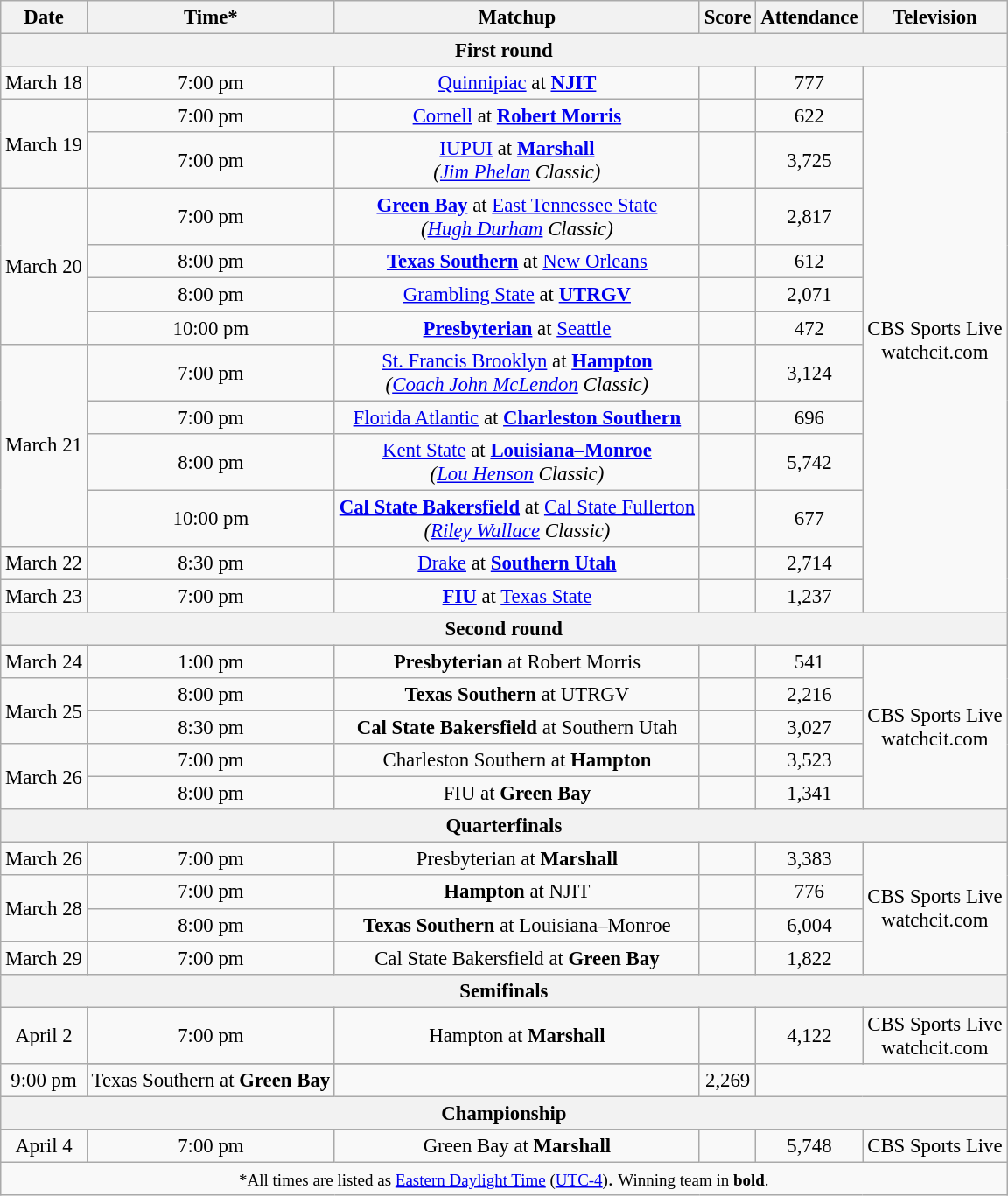<table class="wikitable" style="font-size: 95%; text-align:center">
<tr>
<th>Date</th>
<th>Time*</th>
<th>Matchup</th>
<th>Score</th>
<th>Attendance</th>
<th>Television</th>
</tr>
<tr>
<th colspan=6>First round</th>
</tr>
<tr>
<td>March 18</td>
<td>7:00 pm</td>
<td><a href='#'>Quinnipiac</a> at <strong><a href='#'>NJIT</a></strong></td>
<td></td>
<td>777</td>
<td rowspan=13>CBS Sports Live<br>watchcit.com</td>
</tr>
<tr>
<td rowspan=2>March 19</td>
<td>7:00 pm</td>
<td><a href='#'>Cornell</a> at <strong><a href='#'>Robert Morris</a></strong></td>
<td></td>
<td>622</td>
</tr>
<tr>
<td>7:00 pm</td>
<td><a href='#'>IUPUI</a> at <strong><a href='#'>Marshall</a></strong><br><em>(<a href='#'>Jim Phelan</a> Classic)</em></td>
<td></td>
<td>3,725</td>
</tr>
<tr>
<td rowspan=4>March 20</td>
<td>7:00 pm</td>
<td><strong><a href='#'>Green Bay</a></strong> at <a href='#'>East Tennessee State</a><br><em>(<a href='#'>Hugh Durham</a> Classic)</em></td>
<td></td>
<td>2,817</td>
</tr>
<tr>
<td>8:00 pm</td>
<td><strong><a href='#'>Texas Southern</a></strong> at <a href='#'>New Orleans</a></td>
<td></td>
<td>612</td>
</tr>
<tr>
<td>8:00 pm</td>
<td><a href='#'>Grambling State</a> at <strong><a href='#'>UTRGV</a></strong></td>
<td></td>
<td>2,071</td>
</tr>
<tr>
<td>10:00 pm</td>
<td><strong><a href='#'>Presbyterian</a></strong> at <a href='#'>Seattle</a></td>
<td></td>
<td>472</td>
</tr>
<tr>
<td rowspan=4>March 21</td>
<td>7:00 pm</td>
<td><a href='#'>St. Francis Brooklyn</a> at <strong><a href='#'>Hampton</a></strong><br><em>(<a href='#'>Coach John McLendon</a> Classic)</em></td>
<td></td>
<td>3,124</td>
</tr>
<tr>
<td>7:00 pm</td>
<td><a href='#'>Florida Atlantic</a> at <strong><a href='#'>Charleston Southern</a></strong></td>
<td></td>
<td>696</td>
</tr>
<tr>
<td>8:00 pm</td>
<td><a href='#'>Kent State</a> at <strong><a href='#'>Louisiana–Monroe</a></strong><br><em>(<a href='#'>Lou Henson</a> Classic)</em></td>
<td></td>
<td>5,742</td>
</tr>
<tr>
<td>10:00 pm</td>
<td><strong><a href='#'>Cal State Bakersfield</a></strong> at <a href='#'>Cal State Fullerton</a><br><em>(<a href='#'>Riley Wallace</a> Classic)</em></td>
<td></td>
<td>677</td>
</tr>
<tr>
<td>March 22</td>
<td>8:30 pm</td>
<td><a href='#'>Drake</a> at <strong><a href='#'>Southern Utah</a></strong></td>
<td></td>
<td>2,714</td>
</tr>
<tr>
<td>March 23</td>
<td>7:00 pm</td>
<td><strong><a href='#'>FIU</a></strong> at <a href='#'>Texas State</a></td>
<td></td>
<td>1,237</td>
</tr>
<tr>
<th colspan=6>Second round</th>
</tr>
<tr>
<td>March 24</td>
<td>1:00 pm</td>
<td><strong>Presbyterian</strong> at Robert Morris</td>
<td></td>
<td>541</td>
<td rowspan=5>CBS Sports Live<br>watchcit.com</td>
</tr>
<tr>
<td rowspan=2>March 25</td>
<td>8:00 pm</td>
<td><strong>Texas Southern</strong> at UTRGV</td>
<td></td>
<td>2,216</td>
</tr>
<tr>
<td>8:30 pm</td>
<td><strong>Cal State Bakersfield</strong> at Southern Utah</td>
<td></td>
<td>3,027</td>
</tr>
<tr>
<td rowspan=2>March 26</td>
<td>7:00 pm</td>
<td>Charleston Southern at <strong>Hampton</strong></td>
<td></td>
<td>3,523</td>
</tr>
<tr>
<td>8:00 pm</td>
<td>FIU at <strong>Green Bay</strong></td>
<td></td>
<td>1,341</td>
</tr>
<tr>
<th colspan=6>Quarterfinals</th>
</tr>
<tr>
<td>March 26</td>
<td>7:00 pm</td>
<td>Presbyterian at <strong>Marshall</strong></td>
<td></td>
<td>3,383</td>
<td rowspan=4>CBS Sports Live<br>watchcit.com</td>
</tr>
<tr>
<td rowspan=2>March 28</td>
<td>7:00 pm</td>
<td><strong>Hampton</strong> at NJIT</td>
<td></td>
<td>776</td>
</tr>
<tr>
<td>8:00 pm</td>
<td><strong>Texas Southern</strong> at Louisiana–Monroe</td>
<td></td>
<td>6,004</td>
</tr>
<tr>
<td>March 29</td>
<td>7:00 pm</td>
<td>Cal State Bakersfield at <strong>Green Bay</strong></td>
<td></td>
<td>1,822</td>
</tr>
<tr>
<th colspan=6>Semifinals</th>
</tr>
<tr>
<td rowspan=2>April 2</td>
<td>7:00 pm</td>
<td>Hampton at <strong>Marshall</strong></td>
<td></td>
<td>4,122</td>
<td rowspan=2>CBS Sports Live<br>watchcit.com</td>
</tr>
<tr>
</tr>
<tr>
<td>9:00 pm</td>
<td>Texas Southern at <strong>Green Bay</strong></td>
<td></td>
<td>2,269</td>
</tr>
<tr>
<th colspan=6>Championship</th>
</tr>
<tr>
<td>April 4</td>
<td>7:00 pm</td>
<td>Green Bay at <strong>Marshall</strong></td>
<td></td>
<td>5,748</td>
<td>CBS Sports Live</td>
</tr>
<tr>
<td colspan=6><small>*All times are listed as <a href='#'>Eastern Daylight Time</a> (<a href='#'>UTC-4</a>)</small>. <small>Winning team in <strong>bold</strong>.</small></td>
</tr>
</table>
